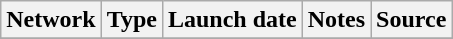<table class="wikitable sortable">
<tr>
<th>Network</th>
<th>Type</th>
<th>Launch date</th>
<th>Notes</th>
<th>Source</th>
</tr>
<tr>
</tr>
</table>
